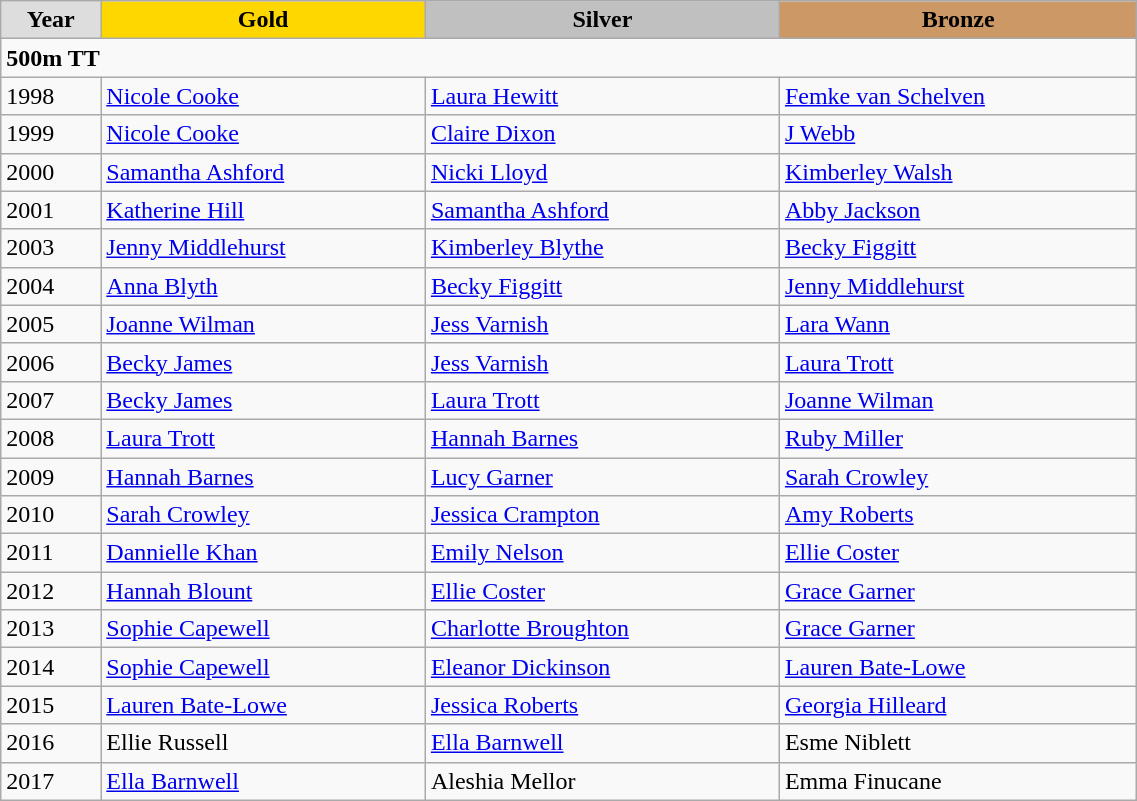<table class="wikitable" style="width: 60%; text-align:left;">
<tr style="text-align:center; font-weight:bold;">
<td style="background:#ddd; ">Year</td>
<td style="background:gold; ">Gold</td>
<td style="background:silver; ">Silver</td>
<td style="background:#c96; ">Bronze</td>
</tr>
<tr>
<td colspan=4><strong>500m TT</strong></td>
</tr>
<tr>
<td>1998</td>
<td><a href='#'>Nicole Cooke</a></td>
<td><a href='#'>Laura Hewitt</a></td>
<td><a href='#'>Femke van Schelven</a></td>
</tr>
<tr>
<td>1999</td>
<td><a href='#'>Nicole Cooke</a></td>
<td><a href='#'>Claire Dixon</a></td>
<td><a href='#'>J Webb</a></td>
</tr>
<tr>
<td>2000</td>
<td><a href='#'>Samantha Ashford</a></td>
<td><a href='#'>Nicki Lloyd</a></td>
<td><a href='#'>Kimberley Walsh</a></td>
</tr>
<tr>
<td>2001</td>
<td><a href='#'>Katherine Hill</a></td>
<td><a href='#'>Samantha Ashford</a></td>
<td><a href='#'>Abby Jackson</a></td>
</tr>
<tr>
<td>2003</td>
<td><a href='#'>Jenny Middlehurst</a></td>
<td><a href='#'>Kimberley Blythe</a></td>
<td><a href='#'>Becky Figgitt</a></td>
</tr>
<tr>
<td>2004</td>
<td><a href='#'>Anna Blyth</a></td>
<td><a href='#'>Becky Figgitt</a></td>
<td><a href='#'>Jenny Middlehurst</a></td>
</tr>
<tr>
<td>2005</td>
<td><a href='#'>Joanne Wilman</a></td>
<td><a href='#'>Jess Varnish</a></td>
<td><a href='#'>Lara Wann</a></td>
</tr>
<tr>
<td>2006</td>
<td><a href='#'>Becky James</a></td>
<td><a href='#'>Jess Varnish</a></td>
<td><a href='#'>Laura Trott</a></td>
</tr>
<tr>
<td>2007</td>
<td><a href='#'>Becky James</a></td>
<td><a href='#'>Laura Trott</a></td>
<td><a href='#'>Joanne Wilman</a></td>
</tr>
<tr>
<td>2008</td>
<td><a href='#'>Laura Trott</a></td>
<td><a href='#'>Hannah Barnes</a></td>
<td><a href='#'>Ruby Miller</a></td>
</tr>
<tr>
<td>2009</td>
<td><a href='#'>Hannah Barnes</a></td>
<td><a href='#'>Lucy Garner</a></td>
<td><a href='#'>Sarah Crowley</a></td>
</tr>
<tr>
<td>2010</td>
<td><a href='#'>Sarah Crowley</a></td>
<td><a href='#'>Jessica Crampton</a></td>
<td><a href='#'>Amy Roberts</a></td>
</tr>
<tr>
<td>2011</td>
<td><a href='#'>Dannielle Khan</a></td>
<td><a href='#'>Emily Nelson</a></td>
<td><a href='#'>Ellie Coster</a></td>
</tr>
<tr>
<td>2012</td>
<td><a href='#'>Hannah Blount</a></td>
<td><a href='#'>Ellie Coster</a></td>
<td><a href='#'>Grace Garner</a></td>
</tr>
<tr>
<td>2013</td>
<td><a href='#'>Sophie Capewell</a></td>
<td><a href='#'>Charlotte Broughton</a></td>
<td><a href='#'>Grace Garner</a></td>
</tr>
<tr>
<td>2014</td>
<td><a href='#'>Sophie Capewell</a></td>
<td><a href='#'>Eleanor Dickinson</a></td>
<td><a href='#'>Lauren Bate-Lowe</a></td>
</tr>
<tr>
<td>2015</td>
<td><a href='#'>Lauren Bate-Lowe</a></td>
<td><a href='#'>Jessica Roberts</a></td>
<td><a href='#'>Georgia Hilleard</a></td>
</tr>
<tr>
<td>2016</td>
<td>Ellie Russell</td>
<td><a href='#'>Ella Barnwell</a></td>
<td>Esme Niblett</td>
</tr>
<tr>
<td>2017</td>
<td><a href='#'>Ella Barnwell</a></td>
<td>Aleshia Mellor</td>
<td>Emma Finucane</td>
</tr>
</table>
